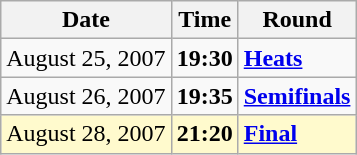<table class="wikitable">
<tr>
<th>Date</th>
<th>Time</th>
<th>Round</th>
</tr>
<tr>
<td>August 25, 2007</td>
<td><strong>19:30</strong></td>
<td><strong><a href='#'>Heats</a></strong></td>
</tr>
<tr>
<td>August 26, 2007</td>
<td><strong>19:35</strong></td>
<td><strong><a href='#'>Semifinals</a></strong></td>
</tr>
<tr style=background:lemonchiffon>
<td>August 28, 2007</td>
<td><strong>21:20</strong></td>
<td><strong><a href='#'>Final</a></strong></td>
</tr>
</table>
